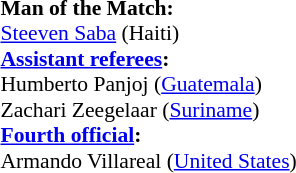<table width=50% style="font-size:90%">
<tr>
<td><br><strong>Man of the Match:</strong>
<br><a href='#'>Steeven Saba</a> (Haiti)<br><strong><a href='#'>Assistant referees</a>:</strong>
<br>Humberto Panjoj (<a href='#'>Guatemala</a>)
<br>Zachari Zeegelaar (<a href='#'>Suriname</a>)
<br><strong><a href='#'>Fourth official</a>:</strong>
<br>Armando Villareal (<a href='#'>United States</a>)</td>
</tr>
</table>
